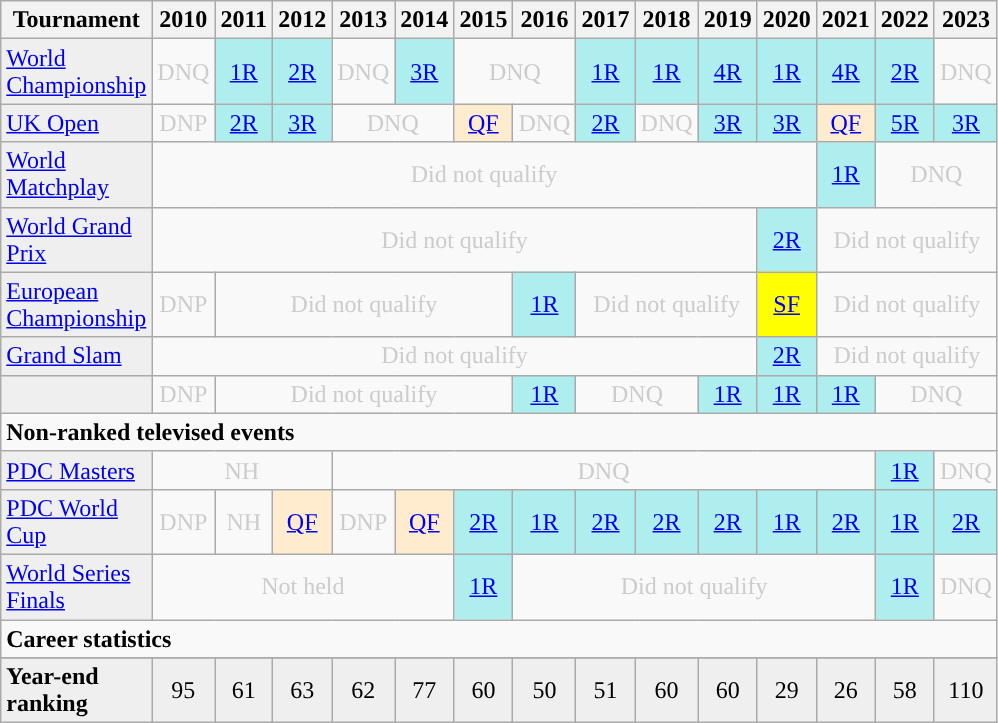<table class="wikitable" style="width:50%; margin:0">
<tr>
<th>Tournament</th>
<th>2010</th>
<th>2011</th>
<th>2012</th>
<th>2013</th>
<th>2014</th>
<th>2015</th>
<th>2016</th>
<th>2017</th>
<th>2018</th>
<th>2019</th>
<th>2020</th>
<th>2021</th>
<th>2022</th>
<th>2023</th>
</tr>
<tr>
<td style="background:#efefef;"><a href='#'>World Championship</a></td>
<td style="text-align:center; color:#ccc;">DNQ</td>
<td style="text-align:center; background:#afeeee;"><a href='#'>1R</a></td>
<td style="text-align:center; background:#afeeee;"><a href='#'>2R</a></td>
<td style="text-align:center; color:#ccc;">DNQ</td>
<td style="text-align:center; background:#afeeee;"><a href='#'>3R</a></td>
<td colspan="2" style="text-align:center; color:#ccc;">DNQ</td>
<td style="text-align:center; background:#afeeee;"><a href='#'>1R</a></td>
<td style="text-align:center; background:#afeeee;"><a href='#'>1R</a></td>
<td style="text-align:center; background:#afeeee;"><a href='#'>4R</a></td>
<td style="text-align:center; background:#afeeee;"><a href='#'>1R</a></td>
<td style="text-align:center; background:#afeeee;"><a href='#'>4R</a></td>
<td style="text-align:center; background:#afeeee;"><a href='#'>2R</a></td>
<td style="text-align:center; color:#ccc;">DNQ</td>
</tr>
<tr>
<td style="background:#efefef;"><a href='#'>UK Open</a></td>
<td style="text-align:center; color:#ccc;">DNP</td>
<td style="text-align:center; background:#afeeee;"><a href='#'>2R</a></td>
<td style="text-align:center; background:#afeeee;"><a href='#'>3R</a></td>
<td colspan="2" style="text-align:center; color:#ccc;">DNQ</td>
<td style="text-align:center; background:#ffebcd;"><a href='#'>QF</a></td>
<td style="text-align:center; color:#ccc;">DNQ</td>
<td style="text-align:center; background:#afeeee;"><a href='#'>2R</a></td>
<td style ="text-align:center; color:#ccc;">DNQ</td>
<td style="text-align:center; background:#afeeee;"><a href='#'>3R</a></td>
<td style="text-align:center; background:#afeeee;"><a href='#'>3R</a></td>
<td style="text-align:center; background:#ffebcd;"><a href='#'>QF</a></td>
<td style="text-align:center; background:#afeeee;"><a href='#'>5R</a></td>
<td style="text-align:center; background:#afeeee;"><a href='#'>3R</a></td>
</tr>
<tr>
<td style="background:#efefef;"><a href='#'>World Matchplay</a></td>
<td colspan="11" style="text-align:center; color:#ccc;">Did not qualify</td>
<td style="text-align:center; background:#afeeee;"><a href='#'>1R</a></td>
<td colspan="2" style="text-align:center; color:#ccc;">DNQ</td>
</tr>
<tr>
<td style="background:#efefef;"><a href='#'>World Grand Prix</a></td>
<td colspan="10" style="text-align:center; color:#ccc;">Did not qualify</td>
<td style="text-align:center; background:#afeeee;"><a href='#'>2R</a></td>
<td colspan="3" style="text-align:center; color:#ccc;">Did not qualify</td>
</tr>
<tr>
<td style="background:#efefef;"><a href='#'>European Championship</a></td>
<td style="text-align:center; color:#ccc;">DNP</td>
<td colspan="5" style="text-align:center; color:#ccc;">Did not qualify</td>
<td style="text-align:center; background:#afeeee;"><a href='#'>1R</a></td>
<td colspan="3" style="text-align:center; color:#ccc;">Did not qualify</td>
<td style="text-align:center; background:yellow;"><a href='#'>SF</a></td>
<td colspan="3" style="text-align:center; color:#ccc;">Did not qualify</td>
</tr>
<tr>
<td style="background:#efefef;"><a href='#'>Grand Slam</a></td>
<td colspan="10" style="text-align:center; color:#ccc;">Did not qualify</td>
<td style="text-align:center; background:#afeeee;"><a href='#'>2R</a></td>
<td colspan="3" style="text-align:center; color:#ccc;">Did not qualify</td>
</tr>
<tr>
<td style="background:#efefef;"></td>
<td style="text-align:center; color:#ccc;">DNP</td>
<td colspan="5" style="text-align:center; color:#ccc;">Did not qualify</td>
<td style="text-align:center; background:#afeeee;"><a href='#'>1R</a></td>
<td colspan="2" style="text-align:center; color:#ccc;">DNQ</td>
<td style="text-align:center; background:#afeeee;"><a href='#'>1R</a></td>
<td style="text-align:center; background:#afeeee;"><a href='#'>1R</a></td>
<td style="text-align:center; background:#afeeee;"><a href='#'>1R</a></td>
<td colspan="2" style="text-align:center; color:#ccc;">DNQ</td>
</tr>
<tr>
<td colspan="21" align="left"><strong>Non-ranked televised events</strong></td>
</tr>
<tr>
<td style="background:#efefef;"><a href='#'>PDC Masters</a></td>
<td colspan="3" style="text-align:center; color:#ccc;">NH</td>
<td colspan="9" style="text-align:center; color:#ccc;">DNQ</td>
<td style="text-align:center; background:#afeeee;"><a href='#'>1R</a></td>
<td style="text-align:center; color:#ccc;">DNQ</td>
</tr>
<tr>
<td style="background:#efefef;"><a href='#'>PDC World Cup</a></td>
<td style="text-align:center; color:#ccc;">DNP</td>
<td style="text-align:center; color:#ccc;">NH</td>
<td style="text-align:center; background:#ffebcd;"><a href='#'>QF</a></td>
<td style="text-align:center; color:#ccc;">DNP</td>
<td style="text-align:center; background:#ffebcd;"><a href='#'>QF</a></td>
<td style="text-align:center; background:#afeeee;"><a href='#'>2R</a></td>
<td style="text-align:center; background:#afeeee;"><a href='#'>1R</a></td>
<td style="text-align:center; background:#afeeee;"><a href='#'>2R</a></td>
<td style="text-align:center; background:#afeeee;"><a href='#'>2R</a></td>
<td style="text-align:center; background:#afeeee;"><a href='#'>2R</a></td>
<td style="text-align:center; background:#afeeee;"><a href='#'>1R</a></td>
<td style="text-align:center; background:#afeeee;"><a href='#'>2R</a></td>
<td style="text-align:center; background:#afeeee;"><a href='#'>1R</a></td>
<td style="text-align:center; background:#afeeee;"><a href='#'>2R</a></td>
</tr>
<tr>
<td style="background:#efefef;"><a href='#'>World Series Finals</a></td>
<td colspan="5" style="text-align:center; color:#ccc;">Not held</td>
<td style="text-align:center; background:#afeeee;"><a href='#'>1R</a></td>
<td colspan="6" style="text-align:center; color:#ccc;">Did not qualify</td>
<td style="text-align:center; background:#afeeee;"><a href='#'>1R</a></td>
<td style="text-align:center; color:#ccc;">DNQ</td>
</tr>
<tr>
<td colspan="20" align="left"><strong>Career statistics</strong></td>
</tr>
<tr>
</tr>
<tr bgcolor="efefef">
<td align="left"><strong>Year-end ranking</strong></td>
<td style="text-align:center;">95</td>
<td style="text-align:center;">61</td>
<td style="text-align:center;">63</td>
<td style="text-align:center;">62</td>
<td style="text-align:center;">77</td>
<td style="text-align:center;">60</td>
<td style="text-align:center;">50</td>
<td style="text-align:center;">51</td>
<td style="text-align:center;">60</td>
<td style="text-align:center;">60</td>
<td style="text-align:center;">29</td>
<td style="text-align:center;">26</td>
<td style="text-align:center;">58</td>
<td style="text-align:center;">110</td>
</tr>
</table>
